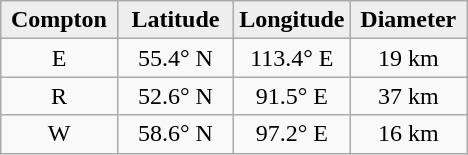<table class="wikitable">
<tr>
<th width="25%" style="background:#eeeeee;">Compton</th>
<th width="25%" style="background:#eeeeee;">Latitude</th>
<th width="25%" style="background:#eeeeee;">Longitude</th>
<th width="25%" style="background:#eeeeee;">Diameter</th>
</tr>
<tr>
<td align="center">E</td>
<td align="center">55.4° N</td>
<td align="center">113.4° E</td>
<td align="center">19 km</td>
</tr>
<tr>
<td align="center">R</td>
<td align="center">52.6° N</td>
<td align="center">91.5° E</td>
<td align="center">37 km</td>
</tr>
<tr>
<td align="center">W</td>
<td align="center">58.6° N</td>
<td align="center">97.2° E</td>
<td align="center">16 km</td>
</tr>
</table>
